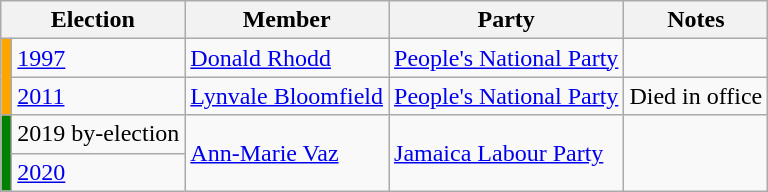<table class="wikitable">
<tr>
<th colspan="2">Election</th>
<th>Member</th>
<th>Party</th>
<th>Notes</th>
</tr>
<tr>
<td rowspan="2" style="background-color: orange"></td>
<td><a href='#'>1997</a></td>
<td><a href='#'>Donald Rhodd</a></td>
<td><a href='#'>People's National Party</a></td>
<td></td>
</tr>
<tr>
<td><a href='#'>2011</a></td>
<td><a href='#'>Lynvale Bloomfield</a></td>
<td><a href='#'>People's National Party</a></td>
<td>Died in office</td>
</tr>
<tr>
<td rowspan="2" style="background-color: green"></td>
<td>2019 by-election</td>
<td rowspan="2"><a href='#'>Ann-Marie Vaz</a></td>
<td rowspan="2"><a href='#'>Jamaica Labour Party</a></td>
<td rowspan="2"></td>
</tr>
<tr>
<td><a href='#'>2020</a></td>
</tr>
</table>
